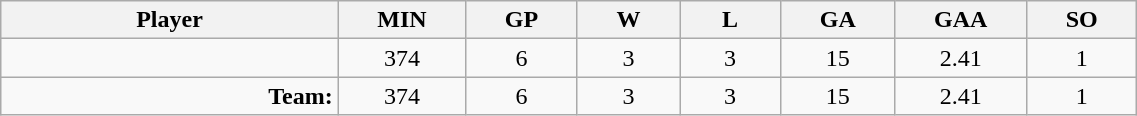<table class="wikitable sortable" width="60%">
<tr>
<th bgcolor="#DDDDFF" width="10%">Player</th>
<th width="3%" bgcolor="#DDDDFF" title="Minutes played">MIN</th>
<th width="3%" bgcolor="#DDDDFF" title="Games played in">GP</th>
<th width="3%" bgcolor="#DDDDFF" title="Wins">W</th>
<th width="3%" bgcolor="#DDDDFF"title="Losses">L</th>
<th width="3%" bgcolor="#DDDDFF" title="Goals against">GA</th>
<th width="3%" bgcolor="#DDDDFF" title="Goals against average">GAA</th>
<th width="3%" bgcolor="#DDDDFF" title="Shut-outs">SO</th>
</tr>
<tr align="center">
<td align="right"></td>
<td>374</td>
<td>6</td>
<td>3</td>
<td>3</td>
<td>15</td>
<td>2.41</td>
<td>1</td>
</tr>
<tr align="center">
<td align="right"><strong>Team:</strong></td>
<td>374</td>
<td>6</td>
<td>3</td>
<td>3</td>
<td>15</td>
<td>2.41</td>
<td>1</td>
</tr>
</table>
